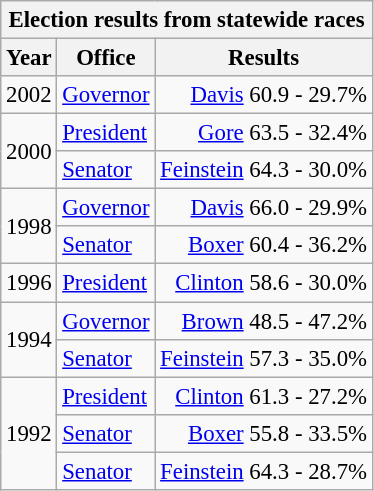<table class="wikitable" style="font-size:95%;">
<tr>
<th colspan="3">Election results from statewide races</th>
</tr>
<tr>
<th>Year</th>
<th>Office</th>
<th>Results</th>
</tr>
<tr>
<td rowspan=1>2002</td>
<td><a href='#'>Governor</a></td>
<td align="right" ><a href='#'>Davis</a> 60.9 - 29.7%</td>
</tr>
<tr>
<td rowspan=2>2000</td>
<td><a href='#'>President</a></td>
<td align="right" ><a href='#'>Gore</a> 63.5 - 32.4%</td>
</tr>
<tr>
<td><a href='#'>Senator</a></td>
<td align="right" ><a href='#'>Feinstein</a> 64.3 - 30.0%</td>
</tr>
<tr>
<td rowspan=2>1998</td>
<td><a href='#'>Governor</a></td>
<td align="right" ><a href='#'>Davis</a> 66.0 - 29.9%</td>
</tr>
<tr>
<td><a href='#'>Senator</a></td>
<td align="right" ><a href='#'>Boxer</a> 60.4 - 36.2%</td>
</tr>
<tr>
<td rowspan=1>1996</td>
<td><a href='#'>President</a></td>
<td align="right" ><a href='#'>Clinton</a> 58.6 - 30.0%</td>
</tr>
<tr>
<td rowspan=2>1994</td>
<td><a href='#'>Governor</a></td>
<td align="right" ><a href='#'>Brown</a> 48.5 - 47.2%</td>
</tr>
<tr>
<td><a href='#'>Senator</a></td>
<td align="right" ><a href='#'>Feinstein</a> 57.3 - 35.0%</td>
</tr>
<tr>
<td rowspan=3>1992</td>
<td><a href='#'>President</a></td>
<td align="right" ><a href='#'>Clinton</a> 61.3 - 27.2%</td>
</tr>
<tr>
<td><a href='#'>Senator</a></td>
<td align="right" ><a href='#'>Boxer</a> 55.8 - 33.5%</td>
</tr>
<tr>
<td><a href='#'>Senator</a></td>
<td align="right" ><a href='#'>Feinstein</a> 64.3 - 28.7%</td>
</tr>
</table>
